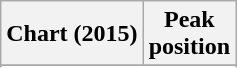<table class="wikitable sortable">
<tr>
<th>Chart (2015)</th>
<th>Peak<br>position</th>
</tr>
<tr>
</tr>
<tr>
</tr>
<tr>
</tr>
<tr>
</tr>
<tr>
</tr>
</table>
